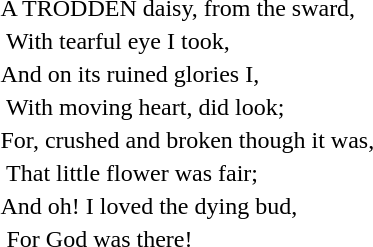<table>
<tr>
<td>A TRODDEN daisy, from the sward,</td>
<td><span></span></td>
<td></td>
</tr>
<tr>
<td> With tearful eye I took,</td>
<td><span></span></td>
<td></td>
</tr>
<tr>
<td>And on its ruined glories I,</td>
<td><span></span></td>
<td></td>
</tr>
<tr>
<td> With moving heart, did look;</td>
<td><span></span></td>
<td></td>
</tr>
<tr>
<td>For, crushed and broken though it was,</td>
<td><em>       </em></td>
<td></td>
</tr>
<tr>
<td> That little flower was fair;</td>
<td><span></span></td>
<td></td>
</tr>
<tr>
<td>And oh! I loved the dying bud,</td>
<td><span></span></td>
<td></td>
</tr>
<tr>
<td> For God was there!</td>
</tr>
</table>
